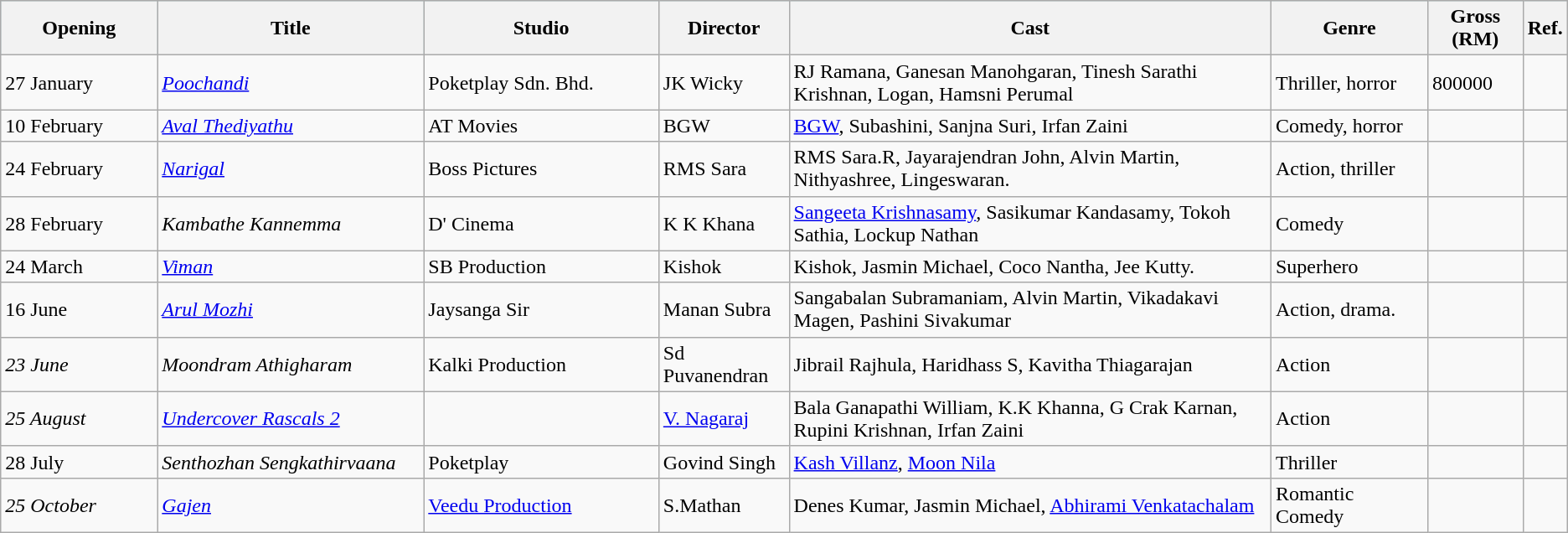<table class="wikitable">
<tr style="background:#b0e0e6; text-align:center;">
<th style="width:10%;">Opening</th>
<th style="width:17%;">Title</th>
<th style="width:15%;">Studio</th>
<th>Director</th>
<th>Cast</th>
<th style="width:10%;">Genre</th>
<th>Gross (RM)</th>
<th>Ref.</th>
</tr>
<tr>
<td>27 January</td>
<td><em><a href='#'>Poochandi</a></em></td>
<td>Poketplay Sdn. Bhd.</td>
<td>JK Wicky</td>
<td>RJ Ramana, Ganesan Manohgaran, Tinesh Sarathi Krishnan, Logan, Hamsni Perumal</td>
<td>Thriller, horror</td>
<td>800000</td>
<td></td>
</tr>
<tr>
<td>10 February</td>
<td><em><a href='#'>Aval Thediyathu</a></em></td>
<td>AT Movies</td>
<td>BGW</td>
<td><a href='#'>BGW</a>, Subashini, Sanjna Suri, Irfan Zaini</td>
<td>Comedy, horror</td>
<td></td>
<td></td>
</tr>
<tr>
<td>24 February</td>
<td><em><a href='#'>Narigal</a></em></td>
<td>Boss Pictures</td>
<td>RMS Sara</td>
<td>RMS Sara.R, Jayarajendran John, Alvin Martin, Nithyashree, Lingeswaran.</td>
<td>Action, thriller</td>
<td></td>
<td></td>
</tr>
<tr>
<td>28 February</td>
<td><em>Kambathe Kannemma</em></td>
<td>D' Cinema</td>
<td>K K Khana</td>
<td><a href='#'>Sangeeta Krishnasamy</a>, Sasikumar Kandasamy, Tokoh Sathia, Lockup Nathan</td>
<td>Comedy</td>
<td></td>
<td></td>
</tr>
<tr>
<td>24 March</td>
<td><em><a href='#'>Viman</a></em></td>
<td>SB Production</td>
<td>Kishok</td>
<td>Kishok, Jasmin Michael, Coco Nantha, Jee Kutty.</td>
<td>Superhero</td>
<td></td>
<td></td>
</tr>
<tr>
<td>16 June</td>
<td><em><a href='#'>Arul Mozhi</a></em></td>
<td>Jaysanga Sir</td>
<td>Manan Subra</td>
<td>Sangabalan Subramaniam, Alvin Martin, Vikadakavi Magen, Pashini Sivakumar</td>
<td>Action, drama.</td>
<td></td>
<td></td>
</tr>
<tr>
<td><em>23 June</em></td>
<td><em>Moondram Athigharam</em></td>
<td>Kalki Production</td>
<td>Sd Puvanendran</td>
<td>Jibrail Rajhula, Haridhass S, Kavitha Thiagarajan</td>
<td>Action</td>
<td></td>
<td></td>
</tr>
<tr>
<td><em>25 August</em></td>
<td><em><a href='#'>Undercover Rascals 2</a></em></td>
<td></td>
<td><a href='#'>V. Nagaraj</a></td>
<td>Bala Ganapathi William, K.K Khanna, G Crak Karnan, Rupini Krishnan, Irfan Zaini</td>
<td>Action</td>
<td></td>
<td></td>
</tr>
<tr>
<td>28 July</td>
<td><em>Senthozhan Sengkathirvaana</em></td>
<td>Poketplay</td>
<td>Govind Singh</td>
<td><a href='#'>Kash Villanz</a>, <a href='#'>Moon Nila</a></td>
<td>Thriller</td>
<td></td>
<td></td>
</tr>
<tr>
<td><em>25 October</em></td>
<td><em><a href='#'>Gajen</a></em></td>
<td><a href='#'>Veedu Production</a></td>
<td>S.Mathan</td>
<td>Denes Kumar, Jasmin Michael, <a href='#'>Abhirami Venkatachalam</a></td>
<td>Romantic Comedy</td>
<td></td>
<td></td>
</tr>
</table>
